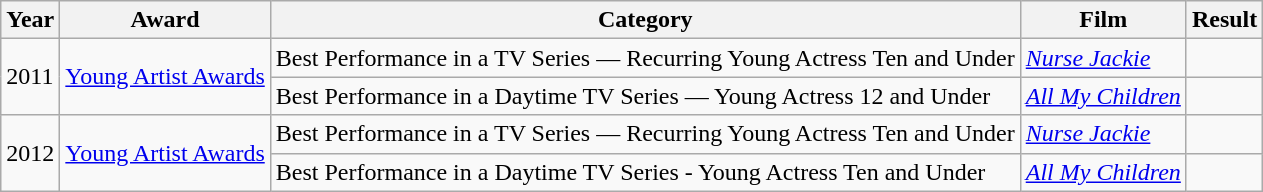<table class="wikitable">
<tr>
<th>Year</th>
<th>Award</th>
<th>Category</th>
<th>Film</th>
<th>Result</th>
</tr>
<tr>
<td rowspan=2>2011</td>
<td rowspan=2><a href='#'>Young Artist Awards</a></td>
<td>Best Performance in a TV Series — Recurring Young Actress Ten and Under</td>
<td><em><a href='#'>Nurse Jackie</a></em></td>
<td></td>
</tr>
<tr>
<td>Best Performance in a Daytime TV Series — Young Actress 12 and Under</td>
<td><em><a href='#'>All My Children</a></em></td>
<td></td>
</tr>
<tr>
<td rowspan=2>2012</td>
<td rowspan=2><a href='#'>Young Artist Awards</a></td>
<td>Best Performance in a TV Series — Recurring Young Actress Ten and Under</td>
<td><em><a href='#'>Nurse Jackie</a></em></td>
<td></td>
</tr>
<tr>
<td>Best Performance in a Daytime TV Series - Young Actress Ten and Under</td>
<td><em><a href='#'>All My Children</a></em></td>
<td></td>
</tr>
</table>
